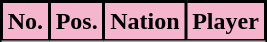<table class="wikitable sortable">
<tr>
<th style="background-color:#F5B6CD; color:#000000; border:2px solid #000000;" scope="col">No.</th>
<th style="background-color:#F5B6CD; color:#000000; border:2px solid #000000;" scope="col">Pos.</th>
<th style="background-color:#F5B6CD; color:#000000; border:2px solid #000000;" scope="col">Nation</th>
<th style="background-color:#F5B6CD; color:#000000; border:2px solid #000000;" scope="col">Player</th>
</tr>
<tr>
</tr>
</table>
